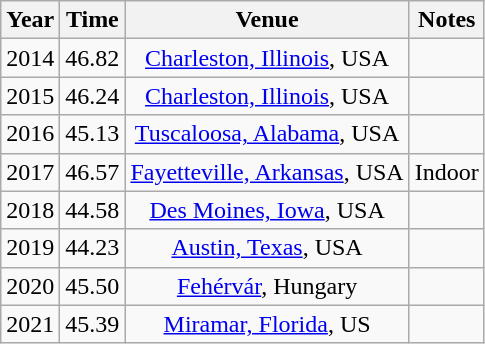<table class="wikitable sortable" style=text-align:center>
<tr>
<th>Year</th>
<th>Time</th>
<th>Venue</th>
<th>Notes</th>
</tr>
<tr>
<td>2014</td>
<td>46.82</td>
<td><a href='#'>Charleston, Illinois</a>, USA</td>
<td></td>
</tr>
<tr>
<td>2015</td>
<td>46.24</td>
<td><a href='#'>Charleston, Illinois</a>, USA</td>
<td></td>
</tr>
<tr>
<td>2016</td>
<td>45.13</td>
<td><a href='#'>Tuscaloosa, Alabama</a>, USA</td>
<td></td>
</tr>
<tr>
<td>2017</td>
<td>46.57</td>
<td><a href='#'>Fayetteville, Arkansas</a>, USA</td>
<td>Indoor</td>
</tr>
<tr>
<td>2018</td>
<td>44.58</td>
<td><a href='#'>Des Moines, Iowa</a>, USA</td>
<td></td>
</tr>
<tr>
<td>2019</td>
<td>44.23</td>
<td><a href='#'>Austin, Texas</a>, USA</td>
<td></td>
</tr>
<tr>
<td>2020</td>
<td>45.50</td>
<td><a href='#'>Fehérvár</a>, Hungary</td>
<td></td>
</tr>
<tr>
<td>2021</td>
<td>45.39</td>
<td><a href='#'>Miramar, Florida</a>, US</td>
<td></td>
</tr>
</table>
